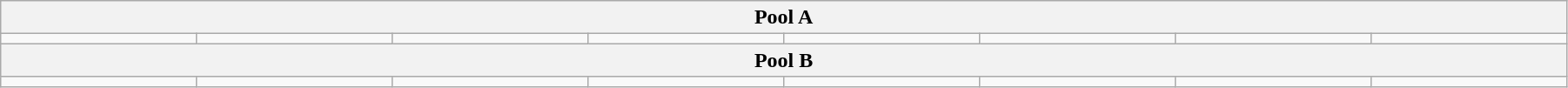<table class=wikitable width=95%>
<tr>
<th colspan="8">Pool A</th>
</tr>
<tr>
<td></td>
<td></td>
<td></td>
<td></td>
<td></td>
<td></td>
<td></td>
<td></td>
</tr>
<tr>
<th colspan="8">Pool B</th>
</tr>
<tr>
<td></td>
<td></td>
<td></td>
<td></td>
<td></td>
<td></td>
<td></td>
<td></td>
</tr>
</table>
